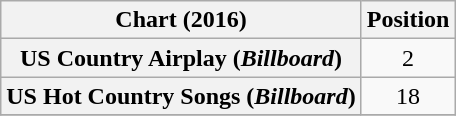<table class="wikitable sortable plainrowheaders" style="text-align:center">
<tr>
<th scope="col">Chart (2016)</th>
<th scope="col">Position</th>
</tr>
<tr>
<th scope="row">US Country Airplay (<em>Billboard</em>)</th>
<td>2</td>
</tr>
<tr>
<th scope="row">US Hot Country Songs (<em>Billboard</em>)</th>
<td>18</td>
</tr>
<tr>
</tr>
</table>
